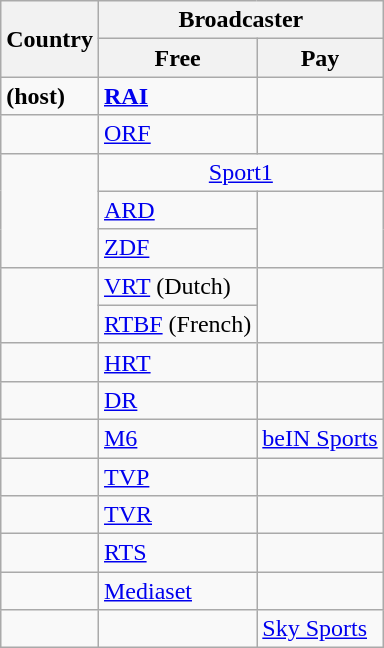<table class="wikitable">
<tr>
<th rowspan="2">Country</th>
<th colspan="2">Broadcaster</th>
</tr>
<tr>
<th>Free</th>
<th>Pay</th>
</tr>
<tr>
<td><strong></strong> <strong>(host)</strong></td>
<td><strong><a href='#'>RAI</a></strong></td>
<td></td>
</tr>
<tr>
<td rowspan="2"></td>
<td><a href='#'>ORF</a></td>
<td></td>
</tr>
<tr>
<td colspan="2" rowspan="2" align="center"><a href='#'>Sport1</a></td>
</tr>
<tr>
<td rowspan="3"></td>
</tr>
<tr>
<td><a href='#'>ARD</a></td>
<td rowspan="2"></td>
</tr>
<tr>
<td><a href='#'>ZDF</a></td>
</tr>
<tr>
<td rowspan="2"></td>
<td><a href='#'>VRT</a> (Dutch)</td>
<td rowspan="2"></td>
</tr>
<tr>
<td><a href='#'>RTBF</a> (French)</td>
</tr>
<tr>
<td></td>
<td><a href='#'>HRT</a></td>
<td></td>
</tr>
<tr>
<td></td>
<td><a href='#'>DR</a></td>
<td></td>
</tr>
<tr>
<td></td>
<td><a href='#'>M6</a></td>
<td><a href='#'>beIN Sports</a></td>
</tr>
<tr>
<td></td>
<td><a href='#'>TVP</a></td>
<td></td>
</tr>
<tr>
<td></td>
<td><a href='#'>TVR</a></td>
<td></td>
</tr>
<tr>
<td></td>
<td><a href='#'>RTS</a></td>
<td></td>
</tr>
<tr>
<td></td>
<td><a href='#'>Mediaset</a></td>
<td></td>
</tr>
<tr>
<td></td>
<td></td>
<td><a href='#'>Sky Sports</a></td>
</tr>
</table>
